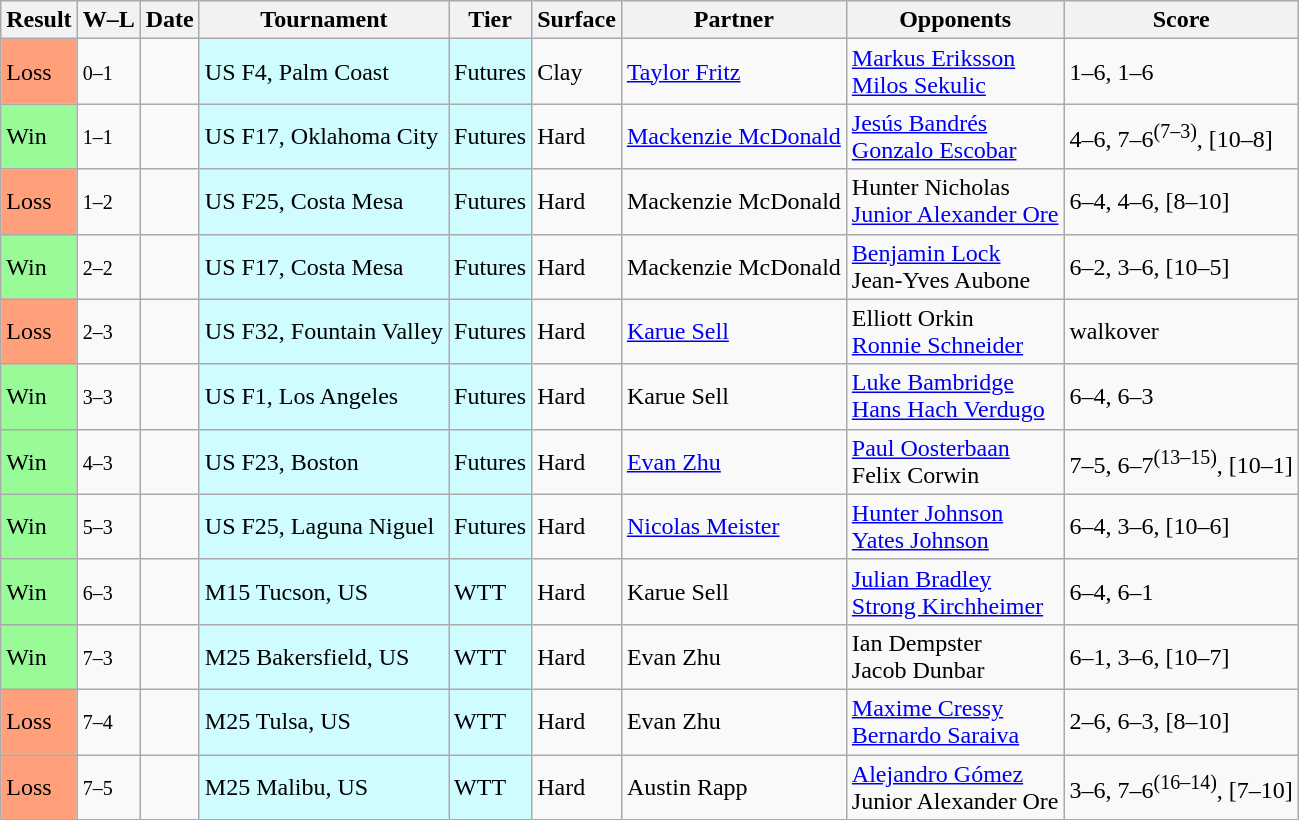<table class="sortable wikitable nowrap">
<tr>
<th>Result</th>
<th class="unsortable">W–L</th>
<th>Date</th>
<th>Tournament</th>
<th>Tier</th>
<th>Surface</th>
<th>Partner</th>
<th>Opponents</th>
<th class="unsortable">Score</th>
</tr>
<tr>
<td bgcolor=FFA07A>Loss</td>
<td><small>0–1</small></td>
<td></td>
<td style="background:#cffcff;">US F4, Palm Coast</td>
<td style="background:#cffcff;">Futures</td>
<td>Clay</td>
<td> <a href='#'>Taylor Fritz</a></td>
<td> <a href='#'>Markus Eriksson</a> <br>  <a href='#'>Milos Sekulic</a></td>
<td>1–6, 1–6</td>
</tr>
<tr>
<td bgcolor=98FB98>Win</td>
<td><small>1–1</small></td>
<td></td>
<td style="background:#cffcff;">US F17, Oklahoma City</td>
<td style="background:#cffcff;">Futures</td>
<td>Hard</td>
<td> <a href='#'>Mackenzie McDonald</a></td>
<td> <a href='#'>Jesús Bandrés</a> <br>  <a href='#'>Gonzalo Escobar</a></td>
<td>4–6, 7–6<sup>(7–3)</sup>, [10–8]</td>
</tr>
<tr>
<td bgcolor=FFA07A>Loss</td>
<td><small>1–2</small></td>
<td></td>
<td style="background:#cffcff;">US F25, Costa Mesa</td>
<td style="background:#cffcff;">Futures</td>
<td>Hard</td>
<td> Mackenzie McDonald</td>
<td> Hunter Nicholas <br>  <a href='#'>Junior Alexander Ore</a></td>
<td>6–4, 4–6, [8–10]</td>
</tr>
<tr>
<td bgcolor=98FB98>Win</td>
<td><small>2–2</small></td>
<td></td>
<td style="background:#cffcff;">US F17, Costa Mesa</td>
<td style="background:#cffcff;">Futures</td>
<td>Hard</td>
<td> Mackenzie McDonald</td>
<td> <a href='#'>Benjamin Lock</a> <br>  Jean-Yves Aubone</td>
<td>6–2, 3–6, [10–5]</td>
</tr>
<tr>
<td bgcolor=FFA07A>Loss</td>
<td><small>2–3</small></td>
<td></td>
<td style="background:#cffcff;">US F32, Fountain Valley</td>
<td style="background:#cffcff;">Futures</td>
<td>Hard</td>
<td> <a href='#'>Karue Sell</a></td>
<td> Elliott Orkin <br>  <a href='#'>Ronnie Schneider</a></td>
<td>walkover</td>
</tr>
<tr>
<td bgcolor=98FB98>Win</td>
<td><small>3–3</small></td>
<td></td>
<td style="background:#cffcff;">US F1, Los Angeles</td>
<td style="background:#cffcff;">Futures</td>
<td>Hard</td>
<td> Karue Sell</td>
<td> <a href='#'>Luke Bambridge</a> <br>  <a href='#'>Hans Hach Verdugo</a></td>
<td>6–4, 6–3</td>
</tr>
<tr>
<td bgcolor=98FB98>Win</td>
<td><small>4–3</small></td>
<td></td>
<td style="background:#cffcff;">US F23, Boston</td>
<td style="background:#cffcff;">Futures</td>
<td>Hard</td>
<td> <a href='#'>Evan Zhu</a></td>
<td> <a href='#'>Paul Oosterbaan</a> <br>  Felix Corwin</td>
<td>7–5, 6–7<sup>(13–15)</sup>, [10–1]</td>
</tr>
<tr>
<td bgcolor=98FB98>Win</td>
<td><small>5–3</small></td>
<td></td>
<td style="background:#cffcff;">US F25, Laguna Niguel</td>
<td style="background:#cffcff;">Futures</td>
<td>Hard</td>
<td> <a href='#'>Nicolas Meister</a></td>
<td> <a href='#'>Hunter Johnson</a> <br>  <a href='#'>Yates Johnson</a></td>
<td>6–4, 3–6, [10–6]</td>
</tr>
<tr>
<td bgcolor=98FB98>Win</td>
<td><small>6–3</small></td>
<td></td>
<td style="background:#cffcff;">M15 Tucson, US</td>
<td style="background:#cffcff;">WTT</td>
<td>Hard</td>
<td> Karue Sell</td>
<td> <a href='#'>Julian Bradley</a> <br>  <a href='#'>Strong Kirchheimer</a></td>
<td>6–4, 6–1</td>
</tr>
<tr>
<td bgcolor=98FB98>Win</td>
<td><small>7–3</small></td>
<td></td>
<td style="background:#cffcff;">M25 Bakersfield, US</td>
<td style="background:#cffcff;">WTT</td>
<td>Hard</td>
<td> Evan Zhu</td>
<td> Ian Dempster <br>  Jacob Dunbar</td>
<td>6–1, 3–6, [10–7]</td>
</tr>
<tr>
<td bgcolor=FFA07A>Loss</td>
<td><small>7–4</small></td>
<td></td>
<td style="background:#cffcff;">M25 Tulsa, US</td>
<td style="background:#cffcff;">WTT</td>
<td>Hard</td>
<td> Evan Zhu</td>
<td> <a href='#'>Maxime Cressy</a> <br>  <a href='#'>Bernardo Saraiva</a></td>
<td>2–6, 6–3, [8–10]</td>
</tr>
<tr>
<td bgcolor=FFA07A>Loss</td>
<td><small>7–5</small></td>
<td></td>
<td style="background:#cffcff;">M25 Malibu, US</td>
<td style="background:#cffcff;">WTT</td>
<td>Hard</td>
<td> Austin Rapp</td>
<td> <a href='#'>Alejandro Gómez</a> <br>  Junior Alexander Ore</td>
<td>3–6, 7–6<sup>(16–14)</sup>, [7–10]</td>
</tr>
</table>
